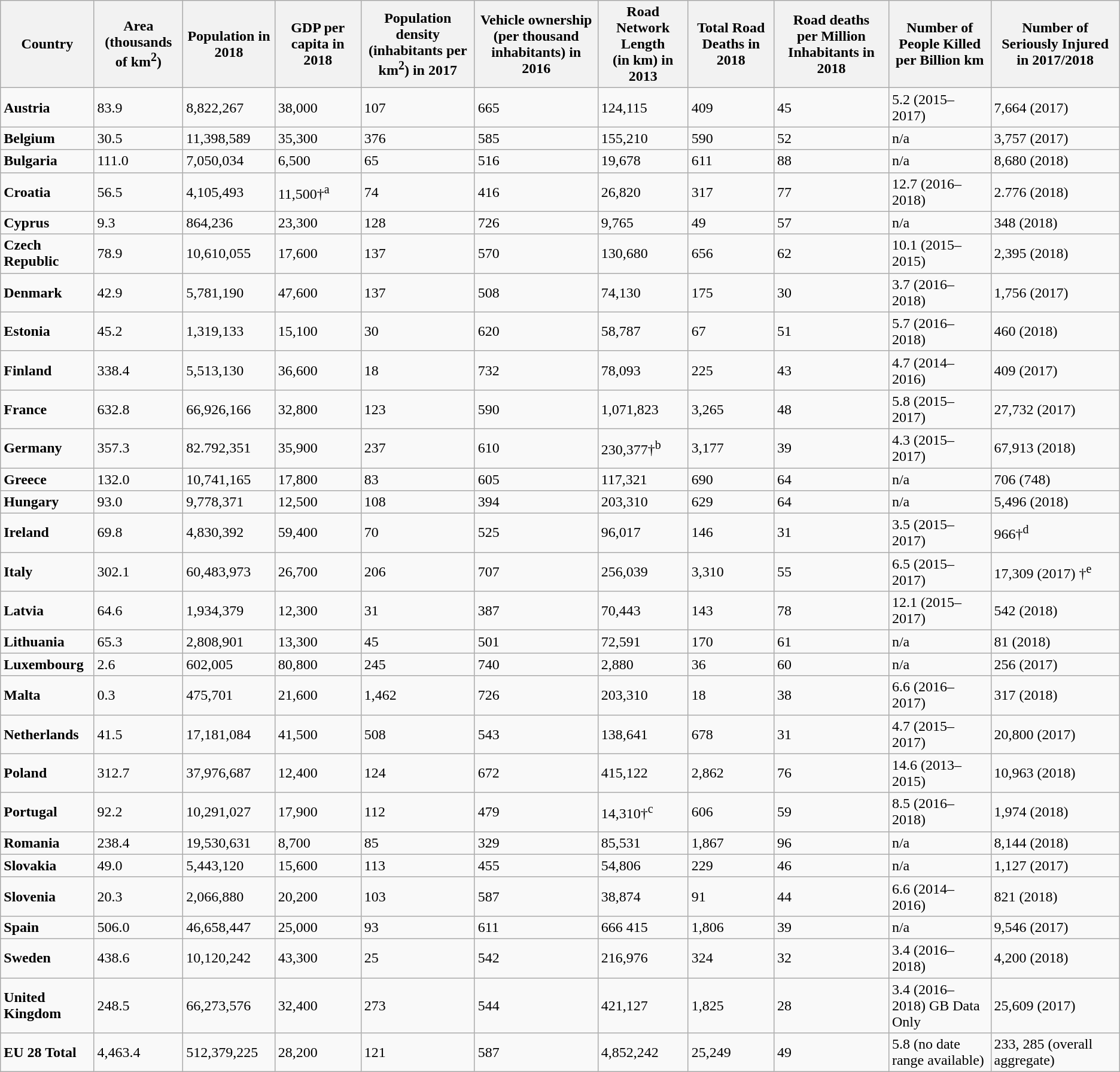<table class="wikitable sortable">
<tr>
<th>Country</th>
<th>Area<br>(thousands of km<sup>2</sup>)</th>
<th>Population in 2018</th>
<th>GDP per capita in 2018</th>
<th>Population density<br>(inhabitants per km<sup>2</sup>) in 2017</th>
<th>Vehicle ownership<br>(per thousand inhabitants) in 2016</th>
<th>Road Network Length<br>(in km) in 2013</th>
<th>Total Road Deaths in 2018</th>
<th>Road deaths<br>per Million Inhabitants in 2018</th>
<th>Number of People Killed<br>per Billion km</th>
<th>Number of Seriously Injured in 2017/2018</th>
</tr>
<tr>
<td><strong>Austria</strong></td>
<td>83.9</td>
<td>8,822,267</td>
<td>38,000</td>
<td>107</td>
<td>665</td>
<td>124,115</td>
<td>409</td>
<td>45</td>
<td>5.2 (2015–2017)</td>
<td>7,664 (2017)</td>
</tr>
<tr>
<td><strong>Belgium</strong></td>
<td>30.5</td>
<td>11,398,589</td>
<td>35,300</td>
<td>376</td>
<td>585</td>
<td>155,210</td>
<td>590</td>
<td>52</td>
<td>n/a</td>
<td>3,757 (2017)</td>
</tr>
<tr>
<td><strong>Bulgaria</strong></td>
<td>111.0</td>
<td>7,050,034</td>
<td>6,500</td>
<td>65</td>
<td>516</td>
<td>19,678</td>
<td>611</td>
<td>88</td>
<td>n/a</td>
<td>8,680 (2018)</td>
</tr>
<tr>
<td><strong>Croatia</strong></td>
<td>56.5</td>
<td>4,105,493</td>
<td>11,500†<sup>a</sup></td>
<td>74</td>
<td>416</td>
<td>26,820</td>
<td>317</td>
<td>77</td>
<td>12.7 (2016–2018)</td>
<td>2.776 (2018)</td>
</tr>
<tr>
<td><strong>Cyprus</strong></td>
<td>9.3</td>
<td>864,236</td>
<td>23,300</td>
<td>128</td>
<td>726</td>
<td>9,765</td>
<td>49</td>
<td>57</td>
<td>n/a</td>
<td>348 (2018)</td>
</tr>
<tr>
<td><strong>Czech Republic</strong></td>
<td>78.9</td>
<td>10,610,055</td>
<td>17,600</td>
<td>137</td>
<td>570</td>
<td>130,680</td>
<td>656</td>
<td>62</td>
<td>10.1 (2015–2015)</td>
<td>2,395 (2018)</td>
</tr>
<tr>
<td><strong>Denmark</strong></td>
<td>42.9</td>
<td>5,781,190</td>
<td>47,600</td>
<td>137</td>
<td>508</td>
<td>74,130</td>
<td>175</td>
<td>30</td>
<td>3.7 (2016–2018)</td>
<td>1,756 (2017)</td>
</tr>
<tr>
<td><strong>Estonia</strong></td>
<td>45.2</td>
<td>1,319,133</td>
<td>15,100</td>
<td>30</td>
<td>620</td>
<td>58,787</td>
<td>67</td>
<td>51</td>
<td>5.7 (2016–2018)</td>
<td>460 (2018)</td>
</tr>
<tr>
<td><strong>Finland</strong></td>
<td>338.4</td>
<td>5,513,130</td>
<td>36,600</td>
<td>18</td>
<td>732</td>
<td>78,093</td>
<td>225</td>
<td>43</td>
<td>4.7 (2014–2016)</td>
<td>409 (2017)</td>
</tr>
<tr>
<td><strong>France</strong></td>
<td>632.8</td>
<td>66,926,166</td>
<td>32,800</td>
<td>123</td>
<td>590</td>
<td>1,071,823</td>
<td>3,265</td>
<td>48</td>
<td>5.8 (2015–2017)</td>
<td>27,732 (2017)</td>
</tr>
<tr>
<td><strong>Germany</strong></td>
<td>357.3</td>
<td>82.792,351</td>
<td>35,900</td>
<td>237</td>
<td>610</td>
<td>230,377†<sup>b</sup></td>
<td>3,177</td>
<td>39</td>
<td>4.3 (2015–2017)</td>
<td>67,913 (2018)</td>
</tr>
<tr>
<td><strong>Greece</strong></td>
<td>132.0</td>
<td>10,741,165</td>
<td>17,800</td>
<td>83</td>
<td>605</td>
<td>117,321</td>
<td>690</td>
<td>64</td>
<td>n/a</td>
<td>706 (748)</td>
</tr>
<tr>
<td><strong>Hungary</strong></td>
<td>93.0</td>
<td>9,778,371</td>
<td>12,500</td>
<td>108</td>
<td>394</td>
<td>203,310</td>
<td>629</td>
<td>64</td>
<td>n/a</td>
<td>5,496 (2018)</td>
</tr>
<tr>
<td><strong>Ireland</strong></td>
<td>69.8</td>
<td>4,830,392</td>
<td>59,400</td>
<td>70</td>
<td>525</td>
<td>96,017</td>
<td>146</td>
<td>31</td>
<td>3.5 (2015–2017)</td>
<td>966†<sup>d</sup></td>
</tr>
<tr>
<td><strong>Italy</strong></td>
<td>302.1</td>
<td>60,483,973</td>
<td>26,700</td>
<td>206</td>
<td>707</td>
<td>256,039</td>
<td>3,310</td>
<td>55</td>
<td>6.5 (2015–2017)</td>
<td>17,309 (2017) †<sup>e</sup></td>
</tr>
<tr>
<td><strong>Latvia</strong></td>
<td>64.6</td>
<td>1,934,379</td>
<td>12,300</td>
<td>31</td>
<td>387</td>
<td>70,443</td>
<td>143</td>
<td>78</td>
<td>12.1 (2015–2017)</td>
<td>542 (2018)</td>
</tr>
<tr>
<td><strong>Lithuania</strong></td>
<td>65.3</td>
<td>2,808,901</td>
<td>13,300</td>
<td>45</td>
<td>501</td>
<td>72,591</td>
<td>170</td>
<td>61</td>
<td>n/a</td>
<td>81 (2018)</td>
</tr>
<tr>
<td><strong>Luxembourg</strong></td>
<td>2.6</td>
<td>602,005</td>
<td>80,800</td>
<td>245</td>
<td>740</td>
<td>2,880</td>
<td>36</td>
<td>60</td>
<td>n/a</td>
<td>256 (2017)</td>
</tr>
<tr>
<td><strong>Malta</strong></td>
<td>0.3</td>
<td>475,701</td>
<td>21,600</td>
<td>1,462</td>
<td>726</td>
<td>203,310</td>
<td>18</td>
<td>38</td>
<td>6.6 (2016–2017)</td>
<td>317 (2018)</td>
</tr>
<tr>
<td><strong>Netherlands</strong></td>
<td>41.5</td>
<td>17,181,084</td>
<td>41,500</td>
<td>508</td>
<td>543</td>
<td>138,641</td>
<td>678</td>
<td>31</td>
<td>4.7 (2015–2017)</td>
<td>20,800 (2017)</td>
</tr>
<tr>
<td><strong>Poland</strong></td>
<td>312.7</td>
<td>37,976,687</td>
<td>12,400</td>
<td>124</td>
<td>672</td>
<td>415,122</td>
<td>2,862</td>
<td>76</td>
<td>14.6 (2013–2015)</td>
<td>10,963 (2018)</td>
</tr>
<tr>
<td><strong>Portugal</strong></td>
<td>92.2</td>
<td>10,291,027</td>
<td>17,900</td>
<td>112</td>
<td>479</td>
<td>14,310†<sup>c</sup></td>
<td>606</td>
<td>59</td>
<td>8.5 (2016–2018)</td>
<td>1,974 (2018)</td>
</tr>
<tr>
<td><strong>Romania</strong></td>
<td>238.4</td>
<td>19,530,631</td>
<td>8,700</td>
<td>85</td>
<td>329</td>
<td>85,531</td>
<td>1,867</td>
<td>96</td>
<td>n/a</td>
<td>8,144 (2018)</td>
</tr>
<tr>
<td><strong>Slovakia</strong></td>
<td>49.0</td>
<td>5,443,120</td>
<td>15,600</td>
<td>113</td>
<td>455</td>
<td>54,806</td>
<td>229</td>
<td>46</td>
<td>n/a</td>
<td>1,127 (2017)</td>
</tr>
<tr>
<td><strong>Slovenia</strong></td>
<td>20.3</td>
<td>2,066,880</td>
<td>20,200</td>
<td>103</td>
<td>587</td>
<td>38,874</td>
<td>91</td>
<td>44</td>
<td>6.6 (2014–2016)</td>
<td>821 (2018)</td>
</tr>
<tr>
<td><strong>Spain</strong></td>
<td>506.0</td>
<td>46,658,447</td>
<td>25,000</td>
<td>93</td>
<td>611</td>
<td>666 415</td>
<td>1,806</td>
<td>39</td>
<td>n/a</td>
<td>9,546 (2017)</td>
</tr>
<tr>
<td><strong>Sweden</strong></td>
<td>438.6</td>
<td>10,120,242</td>
<td>43,300</td>
<td>25</td>
<td>542</td>
<td>216,976</td>
<td>324</td>
<td>32</td>
<td>3.4 (2016–2018)</td>
<td>4,200 (2018)</td>
</tr>
<tr>
<td><strong>United</strong> <strong>Kingdom</strong></td>
<td>248.5</td>
<td>66,273,576</td>
<td>32,400</td>
<td>273</td>
<td>544</td>
<td>421,127</td>
<td>1,825</td>
<td>28</td>
<td>3.4 (2016–2018) GB Data Only</td>
<td>25,609 (2017)</td>
</tr>
<tr>
<td><strong>EU 28 Total</strong></td>
<td>4,463.4</td>
<td>512,379,225</td>
<td>28,200</td>
<td>121</td>
<td>587</td>
<td>4,852,242</td>
<td>25,249</td>
<td>49</td>
<td>5.8 (no date range available)</td>
<td>233, 285 (overall aggregate)</td>
</tr>
</table>
